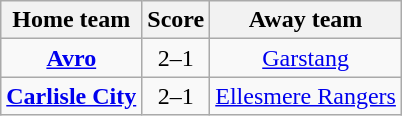<table class="wikitable" style="text-align: center">
<tr>
<th>Home team</th>
<th>Score</th>
<th>Away team</th>
</tr>
<tr>
<td><strong><a href='#'>Avro</a></strong></td>
<td>2–1</td>
<td><a href='#'>Garstang</a></td>
</tr>
<tr>
<td><strong><a href='#'>Carlisle City</a></strong></td>
<td>2–1</td>
<td><a href='#'>Ellesmere Rangers</a></td>
</tr>
</table>
